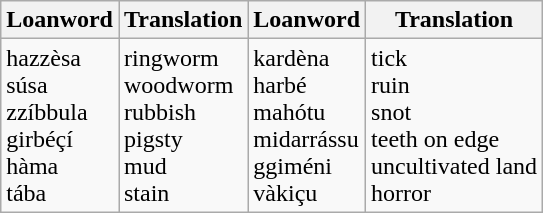<table class="wikitable">
<tr>
<th>Loanword</th>
<th>Translation</th>
<th>Loanword</th>
<th>Translation</th>
</tr>
<tr>
<td>hazzèsa <br> súsa<br> zzíbbula <br> girbéçí <br> hàma <br> tába</td>
<td>ringworm <br> woodworm <br> rubbish <br> pigsty <br> mud <br> stain</td>
<td>kardèna <br> harbé <br>mahótu <br> midarrássu  <br> ggiméni <br>vàkiçu</td>
<td>tick <br> ruin <br> snot <br> teeth on edge  <br> uncultivated land <br> horror</td>
</tr>
</table>
